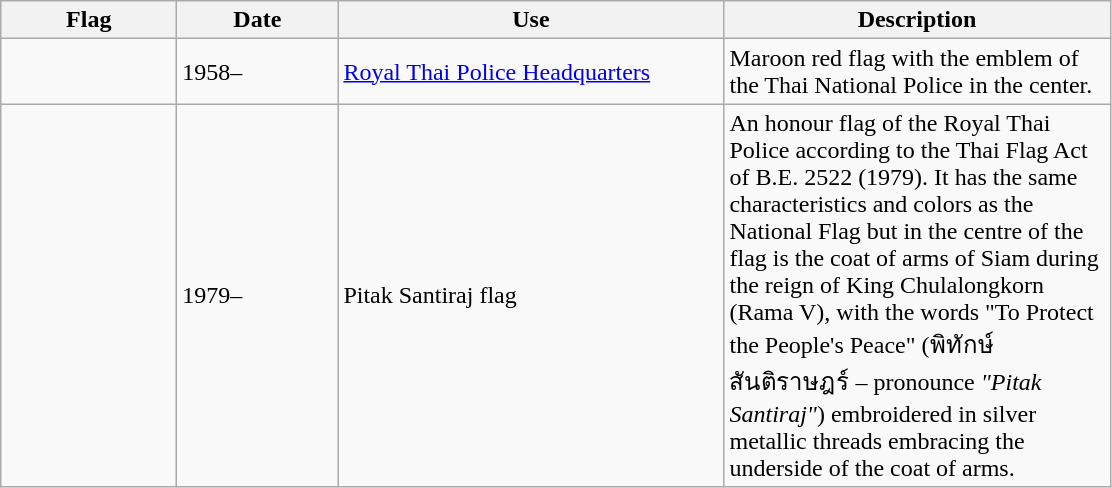<table class="wikitable">
<tr>
<th width="110">Flag</th>
<th width="100">Date</th>
<th width="250">Use</th>
<th width="250">Description</th>
</tr>
<tr>
<td></td>
<td>1958–</td>
<td><a href='#'>Royal Thai Police Headquarters</a></td>
<td>Maroon red flag with the emblem of the Thai National Police in the center.</td>
</tr>
<tr>
<td></td>
<td>1979–</td>
<td>Pitak Santiraj flag</td>
<td>An honour flag of the Royal Thai Police according to the Thai Flag Act of B.E. 2522 (1979). It has the same characteristics and colors as the National Flag but in the centre of the flag is the coat of arms of Siam during the reign of King Chulalongkorn (Rama V), with the words "To Protect the People's Peace" (พิทักษ์สันติราษฎร์ – pronounce <em>"Pitak Santiraj"</em>) embroidered in silver metallic threads embracing the underside of the coat of arms.</td>
</tr>
</table>
